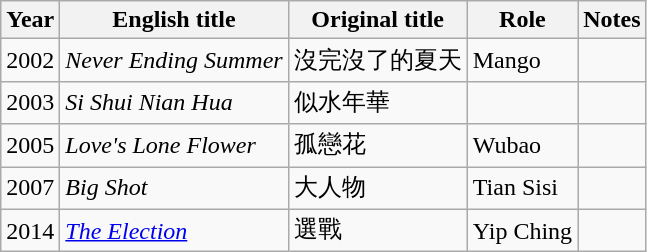<table class="wikitable">
<tr>
<th>Year</th>
<th>English title</th>
<th>Original title</th>
<th>Role</th>
<th>Notes</th>
</tr>
<tr>
<td>2002</td>
<td><em>Never Ending Summer</em></td>
<td>沒完沒了的夏天</td>
<td>Mango</td>
<td></td>
</tr>
<tr>
<td>2003</td>
<td><em>Si Shui Nian Hua</em></td>
<td>似水年華</td>
<td></td>
<td></td>
</tr>
<tr>
<td>2005</td>
<td><em>Love's Lone Flower</em></td>
<td>孤戀花</td>
<td>Wubao</td>
<td></td>
</tr>
<tr>
<td>2007</td>
<td><em>Big Shot</em></td>
<td>大人物</td>
<td>Tian Sisi</td>
<td></td>
</tr>
<tr>
<td>2014</td>
<td><em><a href='#'>The Election</a></em></td>
<td>選戰</td>
<td>Yip Ching</td>
<td></td>
</tr>
</table>
